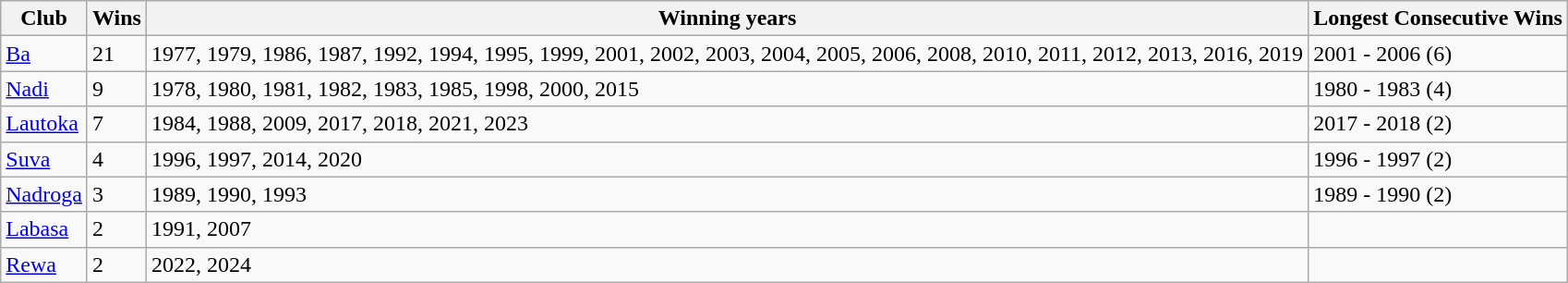<table class="wikitable">
<tr>
<th>Club</th>
<th>Wins</th>
<th>Winning years</th>
<th>Longest Consecutive Wins</th>
</tr>
<tr>
<td><a href='#'>Ba</a></td>
<td>21</td>
<td>1977, 1979, 1986, 1987, 1992, 1994, 1995, 1999, 2001, 2002, 2003, 2004, 2005, 2006, 2008, 2010, 2011, 2012, 2013, 2016, 2019</td>
<td>2001 - 2006 (6)</td>
</tr>
<tr>
<td><a href='#'>Nadi</a></td>
<td>9</td>
<td>1978, 1980, 1981, 1982, 1983, 1985, 1998, 2000, 2015</td>
<td>1980 - 1983 (4)</td>
</tr>
<tr>
<td><a href='#'>Lautoka</a></td>
<td>7</td>
<td>1984, 1988, 2009, 2017, 2018, 2021, 2023</td>
<td>2017 - 2018 (2)</td>
</tr>
<tr>
<td><a href='#'>Suva</a></td>
<td>4</td>
<td>1996, 1997, 2014, 2020</td>
<td>1996 - 1997 (2)</td>
</tr>
<tr>
<td><a href='#'>Nadroga</a></td>
<td>3</td>
<td>1989, 1990, 1993</td>
<td>1989 - 1990 (2)</td>
</tr>
<tr>
<td><a href='#'>Labasa</a></td>
<td>2</td>
<td>1991, 2007</td>
<td></td>
</tr>
<tr>
<td><a href='#'>Rewa</a></td>
<td>2</td>
<td>2022, 2024</td>
<td></td>
</tr>
</table>
